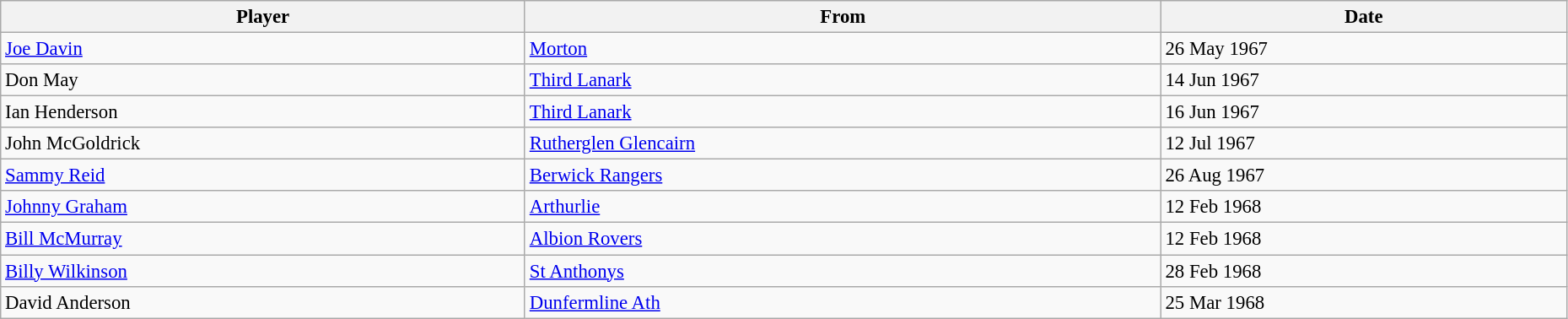<table class="wikitable" style="text-align:center; font-size:95%;width:98%; text-align:left">
<tr>
<th>Player</th>
<th>From</th>
<th>Date</th>
</tr>
<tr>
<td> <a href='#'>Joe Davin</a></td>
<td> <a href='#'>Morton</a></td>
<td>26 May 1967</td>
</tr>
<tr>
<td> Don May</td>
<td> <a href='#'>Third Lanark</a></td>
<td>14 Jun 1967</td>
</tr>
<tr>
<td> Ian Henderson</td>
<td> <a href='#'>Third Lanark</a></td>
<td>16 Jun 1967</td>
</tr>
<tr>
<td> John McGoldrick</td>
<td> <a href='#'>Rutherglen Glencairn</a></td>
<td>12 Jul 1967</td>
</tr>
<tr>
<td> <a href='#'>Sammy Reid</a></td>
<td> <a href='#'>Berwick Rangers</a></td>
<td>26 Aug 1967</td>
</tr>
<tr>
<td> <a href='#'>Johnny Graham</a></td>
<td> <a href='#'>Arthurlie</a></td>
<td>12 Feb 1968</td>
</tr>
<tr>
<td> <a href='#'>Bill McMurray</a></td>
<td> <a href='#'>Albion Rovers</a></td>
<td>12 Feb 1968</td>
</tr>
<tr>
<td> <a href='#'>Billy Wilkinson</a></td>
<td> <a href='#'>St Anthonys</a></td>
<td>28 Feb 1968</td>
</tr>
<tr>
<td> David Anderson</td>
<td> <a href='#'>Dunfermline Ath</a></td>
<td>25 Mar 1968</td>
</tr>
</table>
